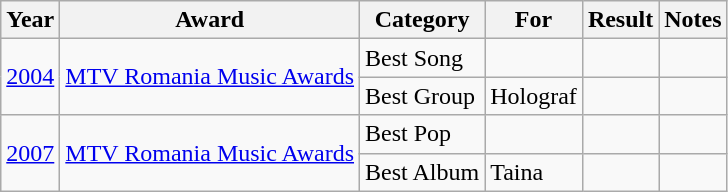<table class="wikitable" border="1">
<tr>
<th>Year</th>
<th>Award</th>
<th>Category</th>
<th>For</th>
<th>Result</th>
<th>Notes</th>
</tr>
<tr>
<td rowspan="2"><a href='#'>2004</a></td>
<td rowspan="2"><a href='#'>MTV Romania Music Awards</a></td>
<td>Best Song</td>
<td></td>
<td></td>
<td></td>
</tr>
<tr>
<td>Best Group</td>
<td>Holograf</td>
<td></td>
<td></td>
</tr>
<tr>
<td rowspan="2"><a href='#'>2007</a></td>
<td rowspan="2"><a href='#'>MTV Romania Music Awards</a></td>
<td>Best Pop</td>
<td></td>
<td></td>
<td></td>
</tr>
<tr>
<td>Best Album</td>
<td>Taina</td>
<td></td>
<td></td>
</tr>
</table>
